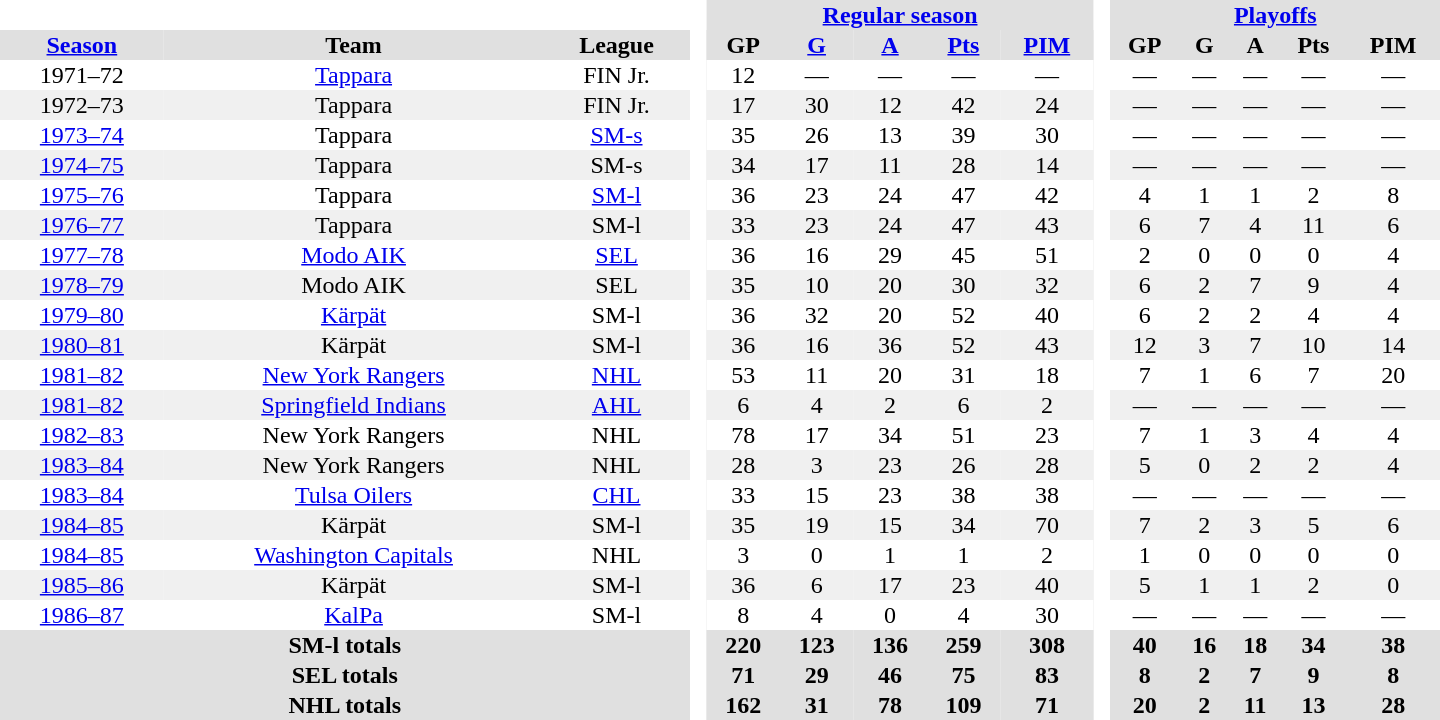<table border="0" cellpadding="1" cellspacing="0" style="text-align:center; width:60em">
<tr bgcolor="#e0e0e0">
<th colspan="3" bgcolor="#ffffff"> </th>
<th rowspan="99" bgcolor="#ffffff"> </th>
<th colspan="5"><a href='#'>Regular season</a></th>
<th rowspan="99" bgcolor="#ffffff"> </th>
<th colspan="5"><a href='#'>Playoffs</a></th>
</tr>
<tr bgcolor="#e0e0e0">
<th><a href='#'>Season</a></th>
<th>Team</th>
<th>League</th>
<th>GP</th>
<th><a href='#'>G</a></th>
<th><a href='#'>A</a></th>
<th><a href='#'>Pts</a></th>
<th><a href='#'>PIM</a></th>
<th>GP</th>
<th>G</th>
<th>A</th>
<th>Pts</th>
<th>PIM</th>
</tr>
<tr>
<td>1971–72</td>
<td><a href='#'>Tappara</a></td>
<td>FIN Jr.</td>
<td>12</td>
<td>—</td>
<td>—</td>
<td>—</td>
<td>—</td>
<td>—</td>
<td>—</td>
<td>—</td>
<td>—</td>
<td>—</td>
</tr>
<tr bgcolor="#f0f0f0">
<td>1972–73</td>
<td>Tappara</td>
<td>FIN Jr.</td>
<td>17</td>
<td>30</td>
<td>12</td>
<td>42</td>
<td>24</td>
<td>—</td>
<td>—</td>
<td>—</td>
<td>—</td>
<td>—</td>
</tr>
<tr>
<td><a href='#'>1973–74</a></td>
<td>Tappara</td>
<td><a href='#'>SM-s</a></td>
<td>35</td>
<td>26</td>
<td>13</td>
<td>39</td>
<td>30</td>
<td>—</td>
<td>—</td>
<td>—</td>
<td>—</td>
<td>—</td>
</tr>
<tr bgcolor="#f0f0f0">
<td><a href='#'>1974–75</a></td>
<td>Tappara</td>
<td>SM-s</td>
<td>34</td>
<td>17</td>
<td>11</td>
<td>28</td>
<td>14</td>
<td>—</td>
<td>—</td>
<td>—</td>
<td>—</td>
<td>—</td>
</tr>
<tr>
<td><a href='#'>1975–76</a></td>
<td>Tappara</td>
<td><a href='#'>SM-l</a></td>
<td>36</td>
<td>23</td>
<td>24</td>
<td>47</td>
<td>42</td>
<td>4</td>
<td>1</td>
<td>1</td>
<td>2</td>
<td>8</td>
</tr>
<tr bgcolor="#f0f0f0">
<td><a href='#'>1976–77</a></td>
<td>Tappara</td>
<td>SM-l</td>
<td>33</td>
<td>23</td>
<td>24</td>
<td>47</td>
<td>43</td>
<td>6</td>
<td>7</td>
<td>4</td>
<td>11</td>
<td>6</td>
</tr>
<tr>
<td><a href='#'>1977–78</a></td>
<td><a href='#'>Modo AIK</a></td>
<td><a href='#'>SEL</a></td>
<td>36</td>
<td>16</td>
<td>29</td>
<td>45</td>
<td>51</td>
<td>2</td>
<td>0</td>
<td>0</td>
<td>0</td>
<td>4</td>
</tr>
<tr bgcolor="#f0f0f0">
<td><a href='#'>1978–79</a></td>
<td>Modo AIK</td>
<td>SEL</td>
<td>35</td>
<td>10</td>
<td>20</td>
<td>30</td>
<td>32</td>
<td>6</td>
<td>2</td>
<td>7</td>
<td>9</td>
<td>4</td>
</tr>
<tr>
<td><a href='#'>1979–80</a></td>
<td><a href='#'>Kärpät</a></td>
<td>SM-l</td>
<td>36</td>
<td>32</td>
<td>20</td>
<td>52</td>
<td>40</td>
<td>6</td>
<td>2</td>
<td>2</td>
<td>4</td>
<td>4</td>
</tr>
<tr bgcolor="#f0f0f0">
<td><a href='#'>1980–81</a></td>
<td>Kärpät</td>
<td>SM-l</td>
<td>36</td>
<td>16</td>
<td>36</td>
<td>52</td>
<td>43</td>
<td>12</td>
<td>3</td>
<td>7</td>
<td>10</td>
<td>14</td>
</tr>
<tr>
<td><a href='#'>1981–82</a></td>
<td><a href='#'>New York Rangers</a></td>
<td><a href='#'>NHL</a></td>
<td>53</td>
<td>11</td>
<td>20</td>
<td>31</td>
<td>18</td>
<td>7</td>
<td>1</td>
<td>6</td>
<td>7</td>
<td>20</td>
</tr>
<tr bgcolor="#f0f0f0">
<td><a href='#'>1981–82</a></td>
<td><a href='#'>Springfield Indians</a></td>
<td><a href='#'>AHL</a></td>
<td>6</td>
<td>4</td>
<td>2</td>
<td>6</td>
<td>2</td>
<td>—</td>
<td>—</td>
<td>—</td>
<td>—</td>
<td>—</td>
</tr>
<tr>
<td><a href='#'>1982–83</a></td>
<td>New York Rangers</td>
<td>NHL</td>
<td>78</td>
<td>17</td>
<td>34</td>
<td>51</td>
<td>23</td>
<td>7</td>
<td>1</td>
<td>3</td>
<td>4</td>
<td>4</td>
</tr>
<tr bgcolor="#f0f0f0">
<td><a href='#'>1983–84</a></td>
<td>New York Rangers</td>
<td>NHL</td>
<td>28</td>
<td>3</td>
<td>23</td>
<td>26</td>
<td>28</td>
<td>5</td>
<td>0</td>
<td>2</td>
<td>2</td>
<td>4</td>
</tr>
<tr>
<td><a href='#'>1983–84</a></td>
<td><a href='#'>Tulsa Oilers</a></td>
<td><a href='#'>CHL</a></td>
<td>33</td>
<td>15</td>
<td>23</td>
<td>38</td>
<td>38</td>
<td>—</td>
<td>—</td>
<td>—</td>
<td>—</td>
<td>—</td>
</tr>
<tr bgcolor="#f0f0f0">
<td><a href='#'>1984–85</a></td>
<td>Kärpät</td>
<td>SM-l</td>
<td>35</td>
<td>19</td>
<td>15</td>
<td>34</td>
<td>70</td>
<td>7</td>
<td>2</td>
<td>3</td>
<td>5</td>
<td>6</td>
</tr>
<tr>
<td><a href='#'>1984–85</a></td>
<td><a href='#'>Washington Capitals</a></td>
<td>NHL</td>
<td>3</td>
<td>0</td>
<td>1</td>
<td>1</td>
<td>2</td>
<td>1</td>
<td>0</td>
<td>0</td>
<td>0</td>
<td>0</td>
</tr>
<tr bgcolor="#f0f0f0">
<td><a href='#'>1985–86</a></td>
<td>Kärpät</td>
<td>SM-l</td>
<td>36</td>
<td>6</td>
<td>17</td>
<td>23</td>
<td>40</td>
<td>5</td>
<td>1</td>
<td>1</td>
<td>2</td>
<td>0</td>
</tr>
<tr>
<td><a href='#'>1986–87</a></td>
<td><a href='#'>KalPa</a></td>
<td>SM-l</td>
<td>8</td>
<td>4</td>
<td>0</td>
<td>4</td>
<td>30</td>
<td>—</td>
<td>—</td>
<td>—</td>
<td>—</td>
<td>—</td>
</tr>
<tr bgcolor="#e0e0e0">
<th colspan="3">SM-l totals</th>
<th>220</th>
<th>123</th>
<th>136</th>
<th>259</th>
<th>308</th>
<th>40</th>
<th>16</th>
<th>18</th>
<th>34</th>
<th>38</th>
</tr>
<tr bgcolor="#e0e0e0">
<th colspan="3">SEL totals</th>
<th>71</th>
<th>29</th>
<th>46</th>
<th>75</th>
<th>83</th>
<th>8</th>
<th>2</th>
<th>7</th>
<th>9</th>
<th>8</th>
</tr>
<tr bgcolor="#e0e0e0">
<th colspan="3">NHL totals</th>
<th>162</th>
<th>31</th>
<th>78</th>
<th>109</th>
<th>71</th>
<th>20</th>
<th>2</th>
<th>11</th>
<th>13</th>
<th>28</th>
</tr>
</table>
